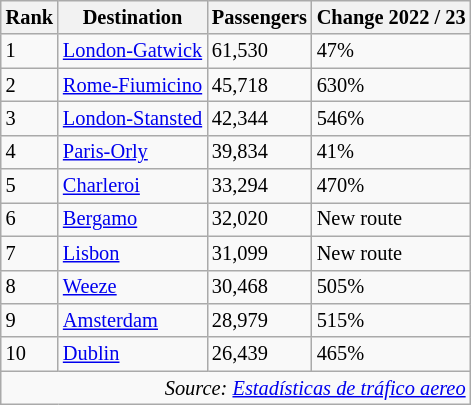<table class="wikitable" style="font-size: 85%; width:align">
<tr>
<th>Rank</th>
<th>Destination</th>
<th>Passengers</th>
<th>Change 2022 / 23</th>
</tr>
<tr>
<td>1</td>
<td> <a href='#'>London-Gatwick</a></td>
<td>61,530</td>
<td> 47%</td>
</tr>
<tr>
<td>2</td>
<td> <a href='#'>Rome-Fiumicino</a></td>
<td>45,718</td>
<td> 630%</td>
</tr>
<tr>
<td>3</td>
<td> <a href='#'>London-Stansted</a></td>
<td>42,344</td>
<td> 546%</td>
</tr>
<tr>
<td>4</td>
<td> <a href='#'>Paris-Orly</a></td>
<td>39,834</td>
<td> 41%</td>
</tr>
<tr>
<td>5</td>
<td> <a href='#'>Charleroi</a></td>
<td>33,294</td>
<td> 470%</td>
</tr>
<tr>
<td>6</td>
<td> <a href='#'>Bergamo</a></td>
<td>32,020</td>
<td> New route</td>
</tr>
<tr>
<td>7</td>
<td> <a href='#'>Lisbon</a></td>
<td>31,099</td>
<td> New route</td>
</tr>
<tr>
<td>8</td>
<td> <a href='#'>Weeze</a></td>
<td>30,468</td>
<td> 505%</td>
</tr>
<tr>
<td>9</td>
<td> <a href='#'>Amsterdam</a></td>
<td>28,979</td>
<td> 515%</td>
</tr>
<tr>
<td>10</td>
<td> <a href='#'>Dublin</a></td>
<td>26,439</td>
<td> 465%</td>
</tr>
<tr>
<td colspan="4" style="text-align:right;"><em>Source: <a href='#'>Estadísticas de tráfico aereo</a></em></td>
</tr>
</table>
